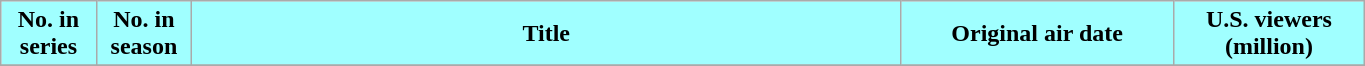<table class="wikitable plainrowheaders" style="width:72%;">
<tr>
<th scope="col" style="background-color: #a0ffff; color: #000000;" width=7%>No. in<br>series</th>
<th scope="col" style="background-color: #a0ffff; color: #000000;" width=7%>No. in<br>season</th>
<th scope="col" style="background-color: #a0ffff; color: #000000;">Title</th>
<th scope="col" style="background-color: #a0ffff; color: #000000;" width=20%>Original air date</th>
<th scope="col" style="background-color: #a0ffff; color: #000000;" width=14%>U.S. viewers<br>(million)</th>
</tr>
<tr>
</tr>
</table>
